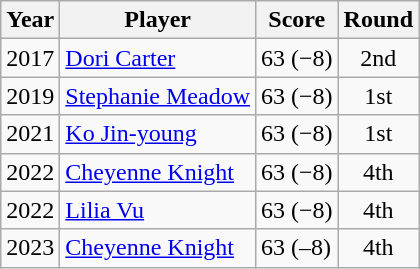<table class="wikitable">
<tr>
<th>Year</th>
<th>Player</th>
<th>Score</th>
<th>Round</th>
</tr>
<tr>
<td>2017</td>
<td><a href='#'>Dori Carter</a></td>
<td>63 (−8)</td>
<td align=center>2nd</td>
</tr>
<tr>
<td>2019</td>
<td><a href='#'>Stephanie Meadow</a></td>
<td>63 (−8)</td>
<td align=center>1st</td>
</tr>
<tr>
<td>2021</td>
<td><a href='#'>Ko Jin-young</a></td>
<td>63 (−8)</td>
<td align=center>1st</td>
</tr>
<tr>
<td>2022</td>
<td><a href='#'>Cheyenne Knight</a></td>
<td>63 (−8)</td>
<td align=center>4th</td>
</tr>
<tr>
<td>2022</td>
<td><a href='#'>Lilia Vu</a></td>
<td>63 (−8)</td>
<td align=center>4th</td>
</tr>
<tr>
<td>2023</td>
<td><a href='#'>Cheyenne Knight</a></td>
<td>63 (–8)</td>
<td align=center>4th</td>
</tr>
</table>
